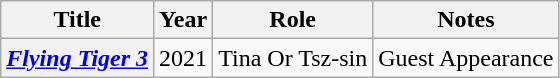<table class="wikitable plainrowheaders sortable">
<tr>
<th scope="col">Title</th>
<th scope="col">Year</th>
<th scope="col">Role</th>
<th scope="col" class="unsortable">Notes</th>
</tr>
<tr>
<th scope="row"><strong><em><a href='#'>Flying Tiger 3</a></em></strong></th>
<td>2021</td>
<td>Tina Or Tsz-sin</td>
<td>Guest Appearance</td>
</tr>
</table>
